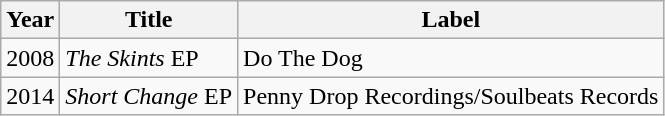<table class="wikitable">
<tr>
<th>Year</th>
<th>Title</th>
<th>Label</th>
</tr>
<tr>
<td>2008</td>
<td><em>The Skints</em> EP</td>
<td>Do The Dog</td>
</tr>
<tr>
<td>2014</td>
<td><em>Short Change</em> EP</td>
<td>Penny Drop Recordings/Soulbeats Records</td>
</tr>
</table>
